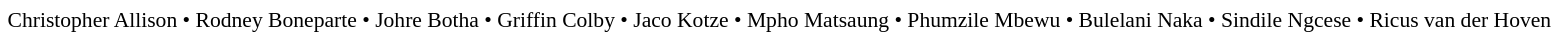<table cellpadding="2" style="border: 1px solid white; font-size:90%;">
<tr>
<td style="text-align:left;">Christopher Allison • Rodney Boneparte • Johre Botha • Griffin Colby • Jaco Kotze • Mpho Matsaung • Phumzile Mbewu • Bulelani Naka • Sindile Ngcese • Ricus van der Hoven</td>
</tr>
</table>
